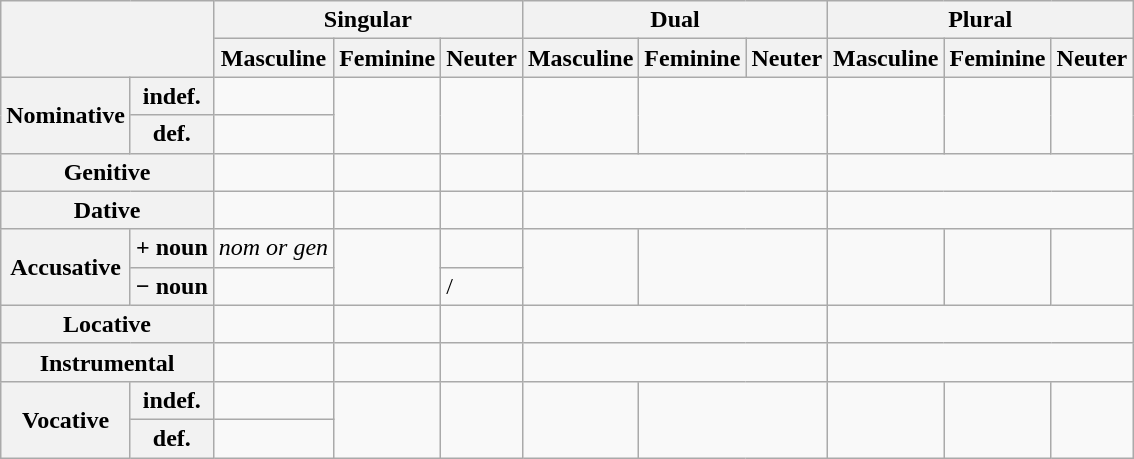<table class="wikitable">
<tr>
<th colspan="2" rowspan="2"></th>
<th colspan="3">Singular</th>
<th colspan="3">Dual</th>
<th colspan="3">Plural</th>
</tr>
<tr>
<th>Masculine</th>
<th>Feminine</th>
<th>Neuter</th>
<th>Masculine</th>
<th>Feminine</th>
<th>Neuter</th>
<th>Masculine</th>
<th>Feminine</th>
<th>Neuter</th>
</tr>
<tr>
<th rowspan="2">Nominative</th>
<th>indef.</th>
<td></td>
<td rowspan="2"></td>
<td rowspan="2"></td>
<td rowspan="2"></td>
<td colspan="2" rowspan="2"></td>
<td rowspan="2"></td>
<td rowspan="2"></td>
<td rowspan="2"></td>
</tr>
<tr>
<th>def.</th>
<td></td>
</tr>
<tr>
<th colspan="2">Genitive</th>
<td></td>
<td></td>
<td></td>
<td colspan="3"></td>
<td colspan="3"></td>
</tr>
<tr>
<th colspan="2">Dative</th>
<td></td>
<td></td>
<td></td>
<td colspan="3"></td>
<td colspan="3"></td>
</tr>
<tr>
<th rowspan="2">Accusative</th>
<th>+ noun</th>
<td><em>nom or gen</em></td>
<td rowspan="2"></td>
<td></td>
<td rowspan="2"></td>
<td colspan="2" rowspan="2"></td>
<td rowspan="2"></td>
<td rowspan="2"></td>
<td rowspan="2"></td>
</tr>
<tr>
<th>− noun</th>
<td></td>
<td> /<br></td>
</tr>
<tr>
<th colspan="2">Locative</th>
<td></td>
<td></td>
<td></td>
<td colspan="3"></td>
<td colspan="3"></td>
</tr>
<tr>
<th colspan="2">Instrumental</th>
<td></td>
<td></td>
<td></td>
<td colspan="3"></td>
<td colspan="3"></td>
</tr>
<tr>
<th rowspan="2">Vocative</th>
<th>indef.</th>
<td></td>
<td rowspan="2"></td>
<td rowspan="2"></td>
<td rowspan="2"></td>
<td colspan="2" rowspan="2"></td>
<td rowspan="2"></td>
<td rowspan="2"></td>
<td rowspan="2"></td>
</tr>
<tr>
<th>def.</th>
<td></td>
</tr>
</table>
